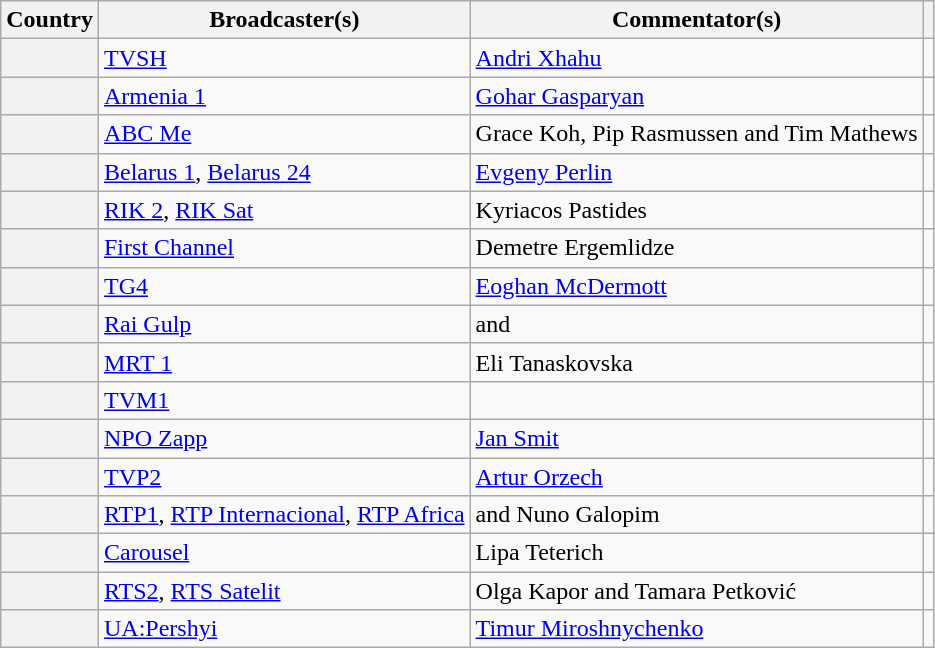<table class="wikitable plainrowheaders">
<tr>
<th scope="col">Country</th>
<th scope="col">Broadcaster(s)</th>
<th scope="col">Commentator(s)</th>
<th scope="col"></th>
</tr>
<tr>
<th scope="row"></th>
<td><a href='#'>TVSH</a></td>
<td><a href='#'>Andri Xhahu</a></td>
<td></td>
</tr>
<tr>
<th scope="row"></th>
<td><a href='#'>Armenia 1</a></td>
<td><a href='#'>Gohar Gasparyan</a></td>
<td></td>
</tr>
<tr>
<th scope="row"></th>
<td><a href='#'>ABC Me</a></td>
<td>Grace Koh, Pip Rasmussen and Tim Mathews</td>
<td></td>
</tr>
<tr>
<th scope="row"></th>
<td><a href='#'>Belarus 1</a>, <a href='#'>Belarus 24</a></td>
<td><a href='#'>Evgeny Perlin</a></td>
<td></td>
</tr>
<tr>
<th scope="row"></th>
<td><a href='#'>RIK 2</a>, <a href='#'>RIK Sat</a></td>
<td>Kyriacos Pastides</td>
<td></td>
</tr>
<tr>
<th scope="row"></th>
<td><a href='#'>First Channel</a></td>
<td>Demetre Ergemlidze</td>
<td></td>
</tr>
<tr>
<th scope="row"></th>
<td><a href='#'>TG4</a></td>
<td><a href='#'>Eoghan McDermott</a></td>
<td></td>
</tr>
<tr>
<th scope="row"></th>
<td><a href='#'>Rai Gulp</a></td>
<td> and </td>
<td></td>
</tr>
<tr>
<th scope="row"></th>
<td><a href='#'>MRT 1</a></td>
<td>Eli Tanaskovska</td>
<td></td>
</tr>
<tr>
<th scope="row"></th>
<td><a href='#'>TVM1</a></td>
<td></td>
<td></td>
</tr>
<tr>
<th scope="row"></th>
<td><a href='#'>NPO Zapp</a></td>
<td><a href='#'>Jan Smit</a></td>
<td></td>
</tr>
<tr>
<th scope="row"></th>
<td><a href='#'>TVP2</a></td>
<td><a href='#'>Artur Orzech</a></td>
<td></td>
</tr>
<tr>
<th scope="row"></th>
<td><a href='#'>RTP1</a>, <a href='#'>RTP Internacional</a>, <a href='#'>RTP Africa</a></td>
<td> and Nuno Galopim</td>
<td></td>
</tr>
<tr>
<th scope="row"></th>
<td><a href='#'>Carousel</a></td>
<td>Lipa Teterich</td>
<td></td>
</tr>
<tr>
<th scope="row"></th>
<td><a href='#'>RTS2</a>, <a href='#'>RTS Satelit</a></td>
<td>Olga Kapor and Tamara Petković</td>
<td></td>
</tr>
<tr>
<th scope="row"></th>
<td><a href='#'>UA:Pershyi</a></td>
<td><a href='#'>Timur Miroshnychenko</a></td>
<td></td>
</tr>
</table>
